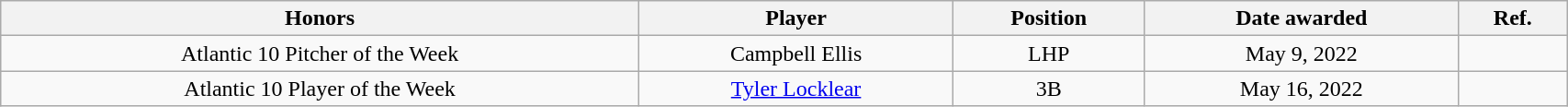<table class="wikitable" style="width: 90%;text-align: center;">
<tr>
<th style=>Honors</th>
<th style=>Player</th>
<th style=>Position</th>
<th style=>Date awarded</th>
<th style=>Ref.</th>
</tr>
<tr align="center">
<td>Atlantic 10 Pitcher of the Week</td>
<td>Campbell Ellis</td>
<td>LHP</td>
<td>May 9, 2022</td>
<td></td>
</tr>
<tr align="center">
<td>Atlantic 10 Player of the Week</td>
<td><a href='#'>Tyler Locklear</a></td>
<td>3B</td>
<td>May 16, 2022</td>
<td></td>
</tr>
</table>
